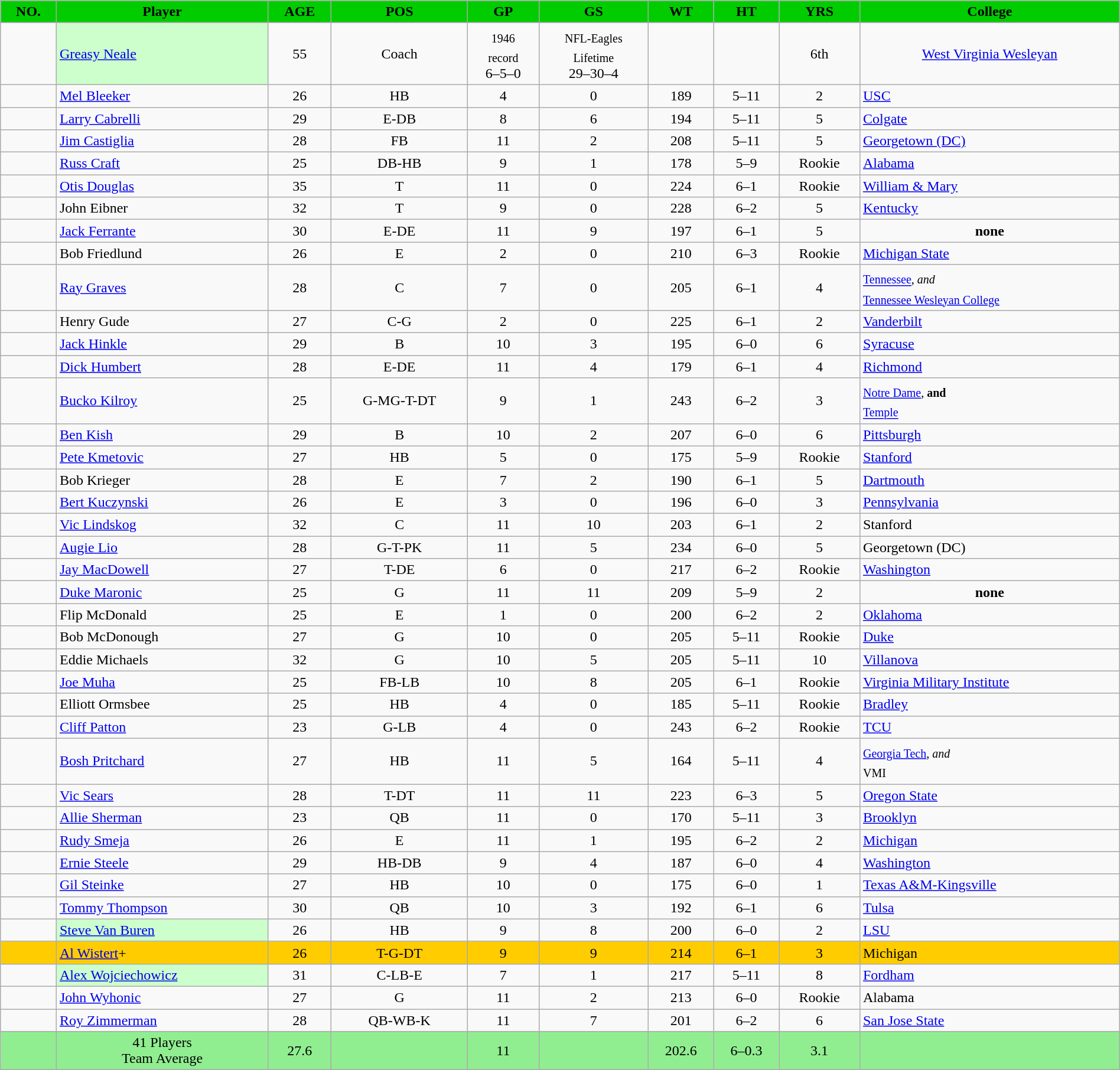<table class="wikitable sortable sortable" style="width:100%">
<tr>
<th style="background:#00cc00;" width=5%>NO.</th>
<th !width=20% style="background:#00cc00;">Player</th>
<th !width=4% style="background:#00cc00;">AGE</th>
<th !width=6% style="background:#00cc00;">POS</th>
<th !width=2% style="background:#00cc00;">GP</th>
<th !width=1% style="background:#00cc00;">GS</th>
<th !width=4% style="background:#00cc00;">WT</th>
<th !width=4% style="background:#00cc00;">HT</th>
<th !width=4% style="background:#00cc00;">YRS</th>
<th !width=20% style="background:#00cc00;">College</th>
</tr>
<tr>
</tr>
<tr align=center>
<td></td>
<td - align=left   bgcolor=#ccffcc><a href='#'>Greasy Neale</a></td>
<td>55</td>
<td>Coach</td>
<td><sub>1946<br> record</sub><br>6–5–0</td>
<td><sub>NFL-Eagles <br>Lifetime</sub><br>29–30–4</td>
<td></td>
<td></td>
<td>6th</td>
<td - align=center><a href='#'>West Virginia Wesleyan</a></td>
</tr>
<tr align=center>
<td></td>
<td - align=left><a href='#'>Mel Bleeker</a></td>
<td>26</td>
<td>HB</td>
<td>4</td>
<td>0</td>
<td>189</td>
<td>5–11</td>
<td>2</td>
<td - align=left><a href='#'>USC</a></td>
</tr>
<tr align=center>
<td></td>
<td - align=left><a href='#'>Larry Cabrelli</a></td>
<td>29</td>
<td>E-DB</td>
<td>8</td>
<td>6</td>
<td>194</td>
<td>5–11</td>
<td>5</td>
<td - align=left><a href='#'>Colgate</a></td>
</tr>
<tr align=center>
<td></td>
<td - align=left><a href='#'>Jim Castiglia</a></td>
<td>28</td>
<td>FB</td>
<td>11</td>
<td>2</td>
<td>208</td>
<td>5–11</td>
<td>5</td>
<td - align=left><a href='#'>Georgetown (DC)</a></td>
</tr>
<tr align=center>
<td></td>
<td - align=left><a href='#'>Russ Craft</a></td>
<td>25</td>
<td>DB-HB</td>
<td>9</td>
<td>1</td>
<td>178</td>
<td>5–9</td>
<td>Rookie</td>
<td - align=left><a href='#'>Alabama</a></td>
</tr>
<tr align=center>
<td></td>
<td - align=left><a href='#'>Otis Douglas</a></td>
<td>35</td>
<td>T</td>
<td>11</td>
<td>0</td>
<td>224</td>
<td>6–1</td>
<td>Rookie</td>
<td - align=left><a href='#'>William & Mary</a></td>
</tr>
<tr align=center>
<td></td>
<td - align=left>John Eibner</td>
<td>32</td>
<td>T</td>
<td>9</td>
<td>0</td>
<td>228</td>
<td>6–2</td>
<td>5</td>
<td - align=left><a href='#'>Kentucky</a></td>
</tr>
<tr align=center>
<td></td>
<td - align=left><a href='#'>Jack Ferrante</a></td>
<td>30</td>
<td>E-DE</td>
<td>11</td>
<td>9</td>
<td>197</td>
<td>6–1</td>
<td>5</td>
<td><strong>none</strong></td>
</tr>
<tr align=center>
<td></td>
<td - align=left>Bob Friedlund</td>
<td>26</td>
<td>E</td>
<td>2</td>
<td>0</td>
<td>210</td>
<td>6–3</td>
<td>Rookie</td>
<td - align=left><a href='#'>Michigan State</a></td>
</tr>
<tr align=center>
<td></td>
<td - align=left><a href='#'>Ray Graves</a></td>
<td>28</td>
<td>C</td>
<td>7</td>
<td>0</td>
<td>205</td>
<td>6–1</td>
<td>4</td>
<td - align=left><sub><a href='#'>Tennessee</a>, <em>and</em> <br><a href='#'>Tennessee Wesleyan College</a> </sub></td>
</tr>
<tr align=center>
<td></td>
<td - align=left>Henry Gude</td>
<td>27</td>
<td>C-G</td>
<td>2</td>
<td>0</td>
<td>225</td>
<td>6–1</td>
<td>2</td>
<td - align=left><a href='#'>Vanderbilt</a></td>
</tr>
<tr align=center>
<td></td>
<td - align=left><a href='#'>Jack Hinkle</a></td>
<td>29</td>
<td>B</td>
<td>10</td>
<td>3</td>
<td>195</td>
<td>6–0</td>
<td>6</td>
<td - align=left><a href='#'>Syracuse</a></td>
</tr>
<tr align=center>
<td></td>
<td - align=left><a href='#'>Dick Humbert</a></td>
<td>28</td>
<td>E-DE</td>
<td>11</td>
<td>4</td>
<td>179</td>
<td>6–1</td>
<td>4</td>
<td - align=left><a href='#'>Richmond</a></td>
</tr>
<tr align=center>
<td></td>
<td - align=left><a href='#'>Bucko Kilroy</a></td>
<td>25</td>
<td>G-MG-T-DT</td>
<td>9</td>
<td>1</td>
<td>243</td>
<td>6–2</td>
<td>3</td>
<td - align=left><sub><a href='#'>Notre Dame</a>, <strong>and</strong> <br><a href='#'>Temple</a></sub></td>
</tr>
<tr align=center>
<td></td>
<td - align=left><a href='#'>Ben Kish</a></td>
<td>29</td>
<td>B</td>
<td>10</td>
<td>2</td>
<td>207</td>
<td>6–0</td>
<td>6</td>
<td - align=left><a href='#'>Pittsburgh</a></td>
</tr>
<tr align=center>
<td></td>
<td - align=left><a href='#'>Pete Kmetovic</a></td>
<td>27</td>
<td>HB</td>
<td>5</td>
<td>0</td>
<td>175</td>
<td>5–9</td>
<td>Rookie</td>
<td - align=left><a href='#'>Stanford</a></td>
</tr>
<tr align=center>
<td></td>
<td - align=left>Bob Krieger</td>
<td>28</td>
<td>E</td>
<td>7</td>
<td>2</td>
<td>190</td>
<td>6–1</td>
<td>5</td>
<td - align=left><a href='#'>Dartmouth</a></td>
</tr>
<tr align=center>
<td></td>
<td - align=left><a href='#'>Bert Kuczynski</a></td>
<td>26</td>
<td>E</td>
<td>3</td>
<td>0</td>
<td>196</td>
<td>6–0</td>
<td>3</td>
<td - align=left><a href='#'>Pennsylvania</a></td>
</tr>
<tr align=center>
<td></td>
<td - align=left><a href='#'>Vic Lindskog</a></td>
<td>32</td>
<td>C</td>
<td>11</td>
<td>10</td>
<td>203</td>
<td>6–1</td>
<td>2</td>
<td - align=left>Stanford</td>
</tr>
<tr align=center>
<td></td>
<td - align=left><a href='#'>Augie Lio</a></td>
<td>28</td>
<td>G-T-PK</td>
<td>11</td>
<td>5</td>
<td>234</td>
<td>6–0</td>
<td>5</td>
<td - align=left>Georgetown (DC)</td>
</tr>
<tr align=center>
<td></td>
<td - align=left><a href='#'>Jay MacDowell</a></td>
<td>27</td>
<td>T-DE</td>
<td>6</td>
<td>0</td>
<td>217</td>
<td>6–2</td>
<td>Rookie</td>
<td - align=left><a href='#'>Washington</a></td>
</tr>
<tr align=center>
<td></td>
<td - align=left><a href='#'>Duke Maronic</a></td>
<td>25</td>
<td>G</td>
<td>11</td>
<td>11</td>
<td>209</td>
<td>5–9</td>
<td>2</td>
<td><strong>none</strong></td>
</tr>
<tr align=center>
<td></td>
<td - align=left>Flip McDonald</td>
<td>25</td>
<td>E</td>
<td>1</td>
<td>0</td>
<td>200</td>
<td>6–2</td>
<td>2</td>
<td - align=left><a href='#'>Oklahoma</a></td>
</tr>
<tr align=center>
<td></td>
<td - align=left>Bob McDonough</td>
<td>27</td>
<td>G</td>
<td>10</td>
<td>0</td>
<td>205</td>
<td>5–11</td>
<td>Rookie</td>
<td - align=left><a href='#'>Duke</a></td>
</tr>
<tr align=center>
<td></td>
<td - align=left>Eddie Michaels</td>
<td>32</td>
<td>G</td>
<td>10</td>
<td>5</td>
<td>205</td>
<td>5–11</td>
<td>10</td>
<td - align=left><a href='#'>Villanova</a></td>
</tr>
<tr align=center>
<td></td>
<td - align=left><a href='#'>Joe Muha</a></td>
<td>25</td>
<td>FB-LB</td>
<td>10</td>
<td>8</td>
<td>205</td>
<td>6–1</td>
<td>Rookie</td>
<td - align=left><a href='#'>Virginia Military Institute</a></td>
</tr>
<tr align=center>
<td></td>
<td - align=left>Elliott Ormsbee</td>
<td>25</td>
<td>HB</td>
<td>4</td>
<td>0</td>
<td>185</td>
<td>5–11</td>
<td>Rookie</td>
<td - align=left><a href='#'>Bradley</a></td>
</tr>
<tr align=center>
<td></td>
<td - align=left><a href='#'>Cliff Patton</a></td>
<td>23</td>
<td>G-LB</td>
<td>4</td>
<td>0</td>
<td>243</td>
<td>6–2</td>
<td>Rookie</td>
<td - align=left><a href='#'>TCU</a></td>
</tr>
<tr align=center>
<td></td>
<td - align=left><a href='#'>Bosh Pritchard</a></td>
<td>27</td>
<td>HB</td>
<td>11</td>
<td>5</td>
<td>164</td>
<td>5–11</td>
<td>4</td>
<td - align=left><sub><a href='#'>Georgia Tech</a>, <em>and</em><br>VMI </sub></td>
</tr>
<tr align=center>
<td></td>
<td - align=left><a href='#'>Vic Sears</a></td>
<td>28</td>
<td>T-DT</td>
<td>11</td>
<td>11</td>
<td>223</td>
<td>6–3</td>
<td>5</td>
<td - align=left><a href='#'>Oregon State</a></td>
</tr>
<tr align=center>
<td></td>
<td - align=left><a href='#'>Allie Sherman</a></td>
<td>23</td>
<td>QB</td>
<td>11</td>
<td>0</td>
<td>170</td>
<td>5–11</td>
<td>3</td>
<td - align=left><a href='#'>Brooklyn</a></td>
</tr>
<tr align=center>
<td></td>
<td - align=left><a href='#'>Rudy Smeja</a></td>
<td>26</td>
<td>E</td>
<td>11</td>
<td>1</td>
<td>195</td>
<td>6–2</td>
<td>2</td>
<td - align=left><a href='#'>Michigan</a></td>
</tr>
<tr align=center>
<td></td>
<td - align=left><a href='#'>Ernie Steele</a></td>
<td>29</td>
<td>HB-DB</td>
<td>9</td>
<td>4</td>
<td>187</td>
<td>6–0</td>
<td>4</td>
<td - align=left><a href='#'>Washington</a></td>
</tr>
<tr align=center>
<td></td>
<td - align=left><a href='#'>Gil Steinke</a></td>
<td>27</td>
<td>HB</td>
<td>10</td>
<td>0</td>
<td>175</td>
<td>6–0</td>
<td>1</td>
<td - align=left><a href='#'>Texas A&M-Kingsville</a></td>
</tr>
<tr align=center>
<td></td>
<td - align=left><a href='#'>Tommy Thompson</a></td>
<td>30</td>
<td>QB</td>
<td>10</td>
<td>3</td>
<td>192</td>
<td>6–1</td>
<td>6</td>
<td - align=left><a href='#'>Tulsa</a></td>
</tr>
<tr align=center>
<td></td>
<td - align=left bgcolor=#ccffcc><a href='#'>Steve Van Buren</a></td>
<td>26</td>
<td>HB</td>
<td>9</td>
<td>8</td>
<td>200</td>
<td>6–0</td>
<td>2</td>
<td - align=left><a href='#'>LSU</a></td>
</tr>
<tr align=center bgcolor=#ffcc00>
<td></td>
<td - align=left><a href='#'>Al Wistert</a>+</td>
<td>26</td>
<td>T-G-DT</td>
<td>9</td>
<td>9</td>
<td>214</td>
<td>6–1</td>
<td>3</td>
<td - align=left>Michigan</td>
</tr>
<tr align=center>
<td></td>
<td - align=left bgcolor=#ccffcc><a href='#'>Alex Wojciechowicz</a></td>
<td>31</td>
<td>C-LB-E</td>
<td>7</td>
<td>1</td>
<td>217</td>
<td>5–11</td>
<td>8</td>
<td - align=left><a href='#'>Fordham</a></td>
</tr>
<tr align=center>
<td></td>
<td - align=left><a href='#'>John Wyhonic</a></td>
<td>27</td>
<td>G</td>
<td>11</td>
<td>2</td>
<td>213</td>
<td>6–0</td>
<td>Rookie</td>
<td - align=left>Alabama</td>
</tr>
<tr align=center>
<td></td>
<td - align=left><a href='#'>Roy Zimmerman</a></td>
<td>28</td>
<td>QB-WB-K</td>
<td>11</td>
<td>7</td>
<td>201</td>
<td>6–2</td>
<td>6</td>
<td - align=left><a href='#'>San Jose State</a></td>
</tr>
<tr align=center  bgcolor="90EE90">
<td></td>
<td>41 Players<br> Team Average</td>
<td>27.6</td>
<td></td>
<td>11</td>
<td></td>
<td>202.6</td>
<td>6–0.3</td>
<td>3.1</td>
<td></td>
</tr>
</table>
